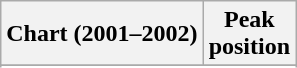<table class="wikitable sortable plainrowheaders" style="text-align:center">
<tr>
<th scope="col">Chart (2001–2002)</th>
<th scope="col">Peak<br>position</th>
</tr>
<tr>
</tr>
<tr>
</tr>
</table>
